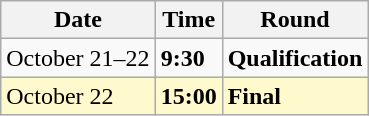<table class="wikitable">
<tr>
<th>Date</th>
<th>Time</th>
<th>Round</th>
</tr>
<tr>
<td>October 21–22</td>
<td><strong>9:30</strong></td>
<td><strong>Qualification</strong></td>
</tr>
<tr style=background:lemonchiffon>
<td>October 22</td>
<td><strong>15:00</strong></td>
<td><strong>Final</strong></td>
</tr>
</table>
